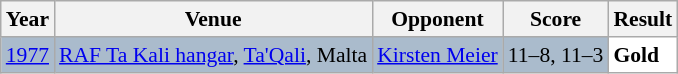<table class="sortable wikitable" style="font-size: 90%;">
<tr>
<th>Year</th>
<th>Venue</th>
<th>Opponent</th>
<th>Score</th>
<th>Result</th>
</tr>
<tr style="background:#AABBCC">
<td align="center"><a href='#'>1977</a></td>
<td align="left"><a href='#'>RAF Ta Kali hangar</a>, <a href='#'>Ta'Qali</a>, Malta</td>
<td align="left"> <a href='#'>Kirsten Meier</a></td>
<td align="left">11–8, 11–3</td>
<td style="text-align:left; background:white"> <strong>Gold</strong></td>
</tr>
</table>
